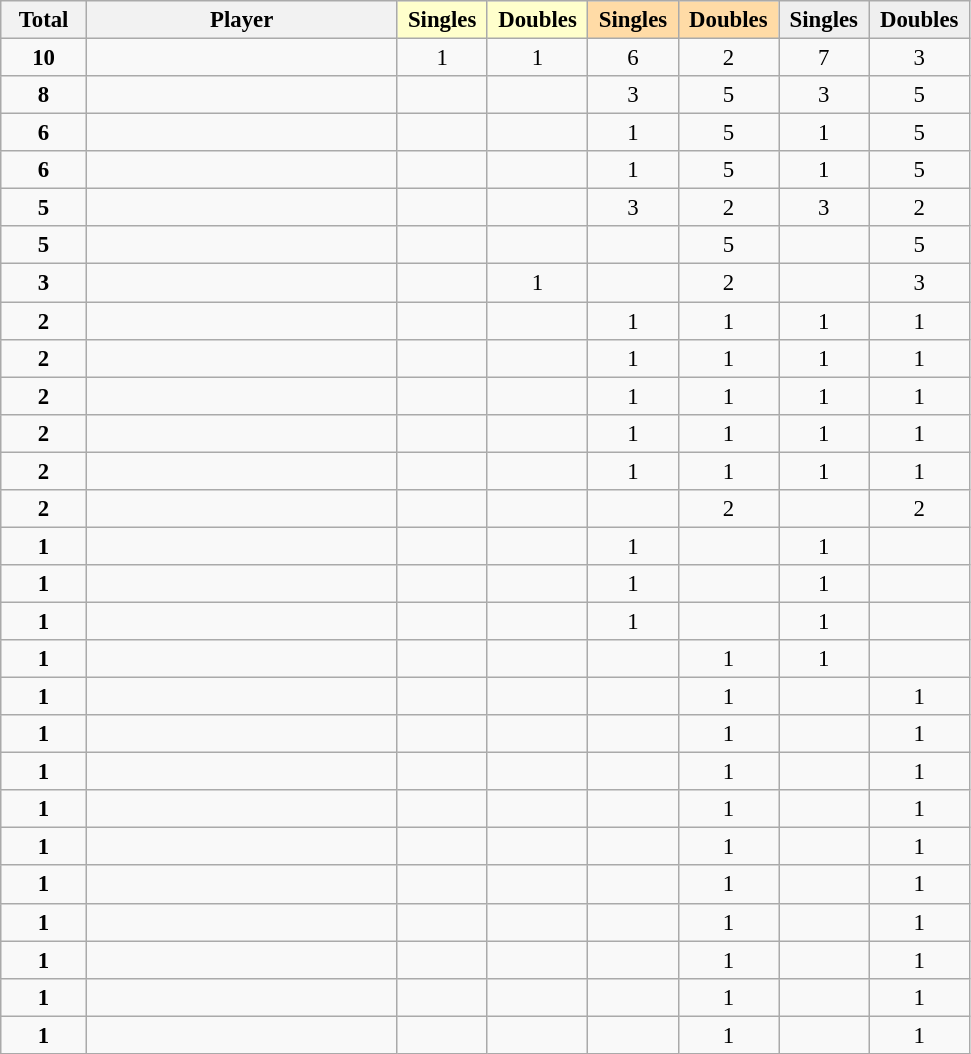<table class="sortable wikitable" style="font-size:95%;">
<tr>
<th width=50>Total</th>
<th width=200>Player</th>
<th style="width:47px; background:#ffc;"> Singles </th>
<th style="width:47px; background:#ffc;"> Doubles </th>
<th style="width:47px; background:#FFDBA6"> Singles </th>
<th style="width:47px; background:#FFDBA6"> Doubles </th>
<th style="width:47px; background:#efefef;"> Singles </th>
<th style="width:47px; background:#efefef;"> Doubles </th>
</tr>
<tr align=center>
<td><strong>10</strong></td>
<td align=left></td>
<td>1</td>
<td>1</td>
<td>6</td>
<td>2</td>
<td>7</td>
<td>3</td>
</tr>
<tr align=center>
<td><strong>8</strong></td>
<td align=left></td>
<td></td>
<td></td>
<td>3</td>
<td>5</td>
<td>3</td>
<td>5</td>
</tr>
<tr align=center>
<td><strong>6</strong></td>
<td align=left></td>
<td></td>
<td></td>
<td>1</td>
<td>5</td>
<td>1</td>
<td>5</td>
</tr>
<tr align=center>
<td><strong>6</strong></td>
<td align=left></td>
<td></td>
<td></td>
<td>1</td>
<td>5</td>
<td>1</td>
<td>5</td>
</tr>
<tr align=center>
<td><strong>5</strong></td>
<td align=left></td>
<td></td>
<td></td>
<td>3</td>
<td>2</td>
<td>3</td>
<td>2</td>
</tr>
<tr align=center>
<td><strong>5</strong></td>
<td align=left></td>
<td></td>
<td></td>
<td></td>
<td>5</td>
<td></td>
<td>5</td>
</tr>
<tr align=center>
<td><strong>3</strong></td>
<td align=left></td>
<td></td>
<td>1</td>
<td></td>
<td>2</td>
<td></td>
<td>3</td>
</tr>
<tr align=center>
<td><strong>2</strong></td>
<td align=left></td>
<td></td>
<td></td>
<td>1</td>
<td>1</td>
<td>1</td>
<td>1</td>
</tr>
<tr align= center>
<td><strong>2</strong></td>
<td align=left></td>
<td></td>
<td></td>
<td>1</td>
<td>1</td>
<td>1</td>
<td>1</td>
</tr>
<tr align=center>
<td><strong>2</strong></td>
<td align=left></td>
<td></td>
<td></td>
<td>1</td>
<td>1</td>
<td>1</td>
<td>1</td>
</tr>
<tr align=center>
<td><strong>2</strong></td>
<td align=left></td>
<td></td>
<td></td>
<td>1</td>
<td>1</td>
<td>1</td>
<td>1</td>
</tr>
<tr align=center>
<td><strong>2</strong></td>
<td align=left></td>
<td></td>
<td></td>
<td>1</td>
<td>1</td>
<td>1</td>
<td>1</td>
</tr>
<tr align=center>
<td><strong>2</strong></td>
<td align=left></td>
<td></td>
<td></td>
<td></td>
<td>2</td>
<td></td>
<td>2</td>
</tr>
<tr align=center>
<td><strong>1</strong></td>
<td align=left></td>
<td></td>
<td></td>
<td>1</td>
<td></td>
<td>1</td>
<td></td>
</tr>
<tr align=center>
<td><strong>1</strong></td>
<td align=left></td>
<td></td>
<td></td>
<td>1</td>
<td></td>
<td>1</td>
<td></td>
</tr>
<tr align=center>
<td><strong>1</strong></td>
<td align=left></td>
<td></td>
<td></td>
<td>1</td>
<td></td>
<td>1</td>
<td></td>
</tr>
<tr align=center>
<td><strong>1</strong></td>
<td align=left></td>
<td></td>
<td></td>
<td></td>
<td>1</td>
<td>1</td>
</tr>
<tr align=center>
<td><strong>1</strong></td>
<td align=left></td>
<td></td>
<td></td>
<td></td>
<td>1</td>
<td></td>
<td>1</td>
</tr>
<tr align=center>
<td><strong>1</strong></td>
<td align=left></td>
<td></td>
<td></td>
<td></td>
<td>1</td>
<td></td>
<td>1</td>
</tr>
<tr align=center>
<td><strong>1</strong></td>
<td align=left></td>
<td></td>
<td></td>
<td></td>
<td>1</td>
<td></td>
<td>1</td>
</tr>
<tr align=center>
<td><strong>1</strong></td>
<td align=left></td>
<td></td>
<td></td>
<td></td>
<td>1</td>
<td></td>
<td>1</td>
</tr>
<tr align=center>
<td><strong>1</strong></td>
<td align=left></td>
<td></td>
<td></td>
<td></td>
<td>1</td>
<td></td>
<td>1</td>
</tr>
<tr align=center>
<td><strong>1</strong></td>
<td align=left></td>
<td></td>
<td></td>
<td></td>
<td>1</td>
<td></td>
<td>1</td>
</tr>
<tr align=center>
<td><strong>1</strong></td>
<td align=left></td>
<td></td>
<td></td>
<td></td>
<td>1</td>
<td></td>
<td>1</td>
</tr>
<tr align=center>
<td><strong>1</strong></td>
<td align=left></td>
<td></td>
<td></td>
<td></td>
<td>1</td>
<td></td>
<td>1</td>
</tr>
<tr align=center>
<td><strong>1</strong></td>
<td align=left></td>
<td></td>
<td></td>
<td></td>
<td>1</td>
<td></td>
<td>1</td>
</tr>
<tr align=center>
<td><strong>1</strong></td>
<td align=left></td>
<td></td>
<td></td>
<td></td>
<td>1</td>
<td></td>
<td>1</td>
</tr>
</table>
